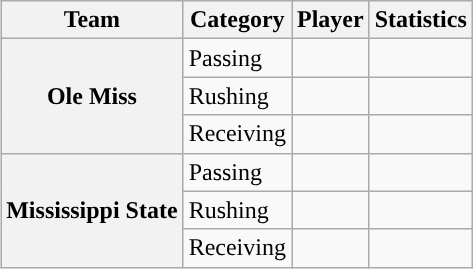<table class="wikitable" style="float:right">
<tr>
<th>Team</th>
<th>Category</th>
<th>Player</th>
<th>Statistics</th>
</tr>
<tr>
<th rowspan=3>Ole Miss</th>
<td>Passing</td>
<td></td>
<td></td>
</tr>
<tr>
<td>Rushing</td>
<td></td>
<td></td>
</tr>
<tr>
<td>Receiving</td>
<td></td>
<td></td>
</tr>
<tr>
<th rowspan=3>Mississippi State</th>
<td>Passing</td>
<td></td>
<td></td>
</tr>
<tr>
<td>Rushing</td>
<td></td>
<td></td>
</tr>
<tr>
<td>Receiving</td>
<td></td>
<td></td>
</tr>
</table>
